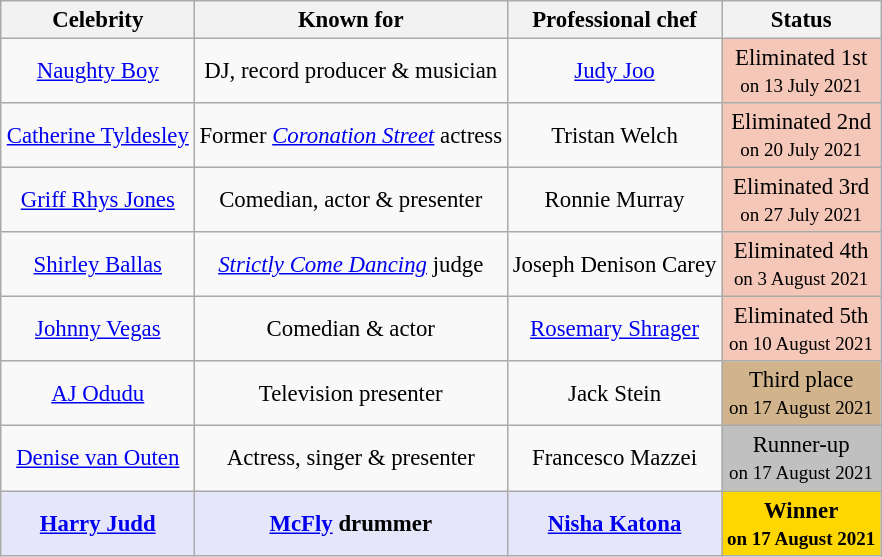<table class="wikitable" style="margin:auto; text-align:center; font-size:95%;">
<tr>
<th>Celebrity</th>
<th>Known for</th>
<th>Professional chef</th>
<th>Status</th>
</tr>
<tr>
<td><a href='#'>Naughty Boy</a></td>
<td>DJ, record producer & musician</td>
<td><a href='#'>Judy Joo</a></td>
<td style="background:#f4c7b8">Eliminated 1st<br><small>on 13 July 2021</small></td>
</tr>
<tr>
<td><a href='#'>Catherine Tyldesley</a></td>
<td>Former <em><a href='#'>Coronation Street</a></em> actress</td>
<td>Tristan Welch</td>
<td style="background:#f4c7b8">Eliminated 2nd<br><small>on 20 July 2021</small></td>
</tr>
<tr>
<td><a href='#'>Griff Rhys Jones</a></td>
<td>Comedian, actor & presenter</td>
<td>Ronnie Murray</td>
<td style="background:#f4c7b8">Eliminated 3rd<br><small>on 27 July 2021</small></td>
</tr>
<tr>
<td><a href='#'>Shirley Ballas</a></td>
<td><em><a href='#'>Strictly Come Dancing</a></em> judge</td>
<td>Joseph Denison Carey</td>
<td style="background:#f4c7b8">Eliminated 4th<br><small>on 3 August 2021</small></td>
</tr>
<tr>
<td><a href='#'>Johnny Vegas</a></td>
<td>Comedian & actor</td>
<td><a href='#'>Rosemary Shrager</a></td>
<td style="background:#f4c7b8">Eliminated 5th<br><small>on 10 August 2021</small></td>
</tr>
<tr>
<td><a href='#'>AJ Odudu</a></td>
<td>Television presenter</td>
<td>Jack Stein</td>
<td style="background:tan">Third place<br><small>on 17 August 2021</small></td>
</tr>
<tr>
<td><a href='#'>Denise van Outen</a></td>
<td>Actress, singer & presenter</td>
<td>Francesco Mazzei</td>
<td style="background:silver;">Runner-up<br><small>on 17 August 2021</small></td>
</tr>
<tr>
<td style="background:lavender"><strong><a href='#'>Harry Judd</a></strong></td>
<td style="background:lavender"><strong><a href='#'>McFly</a> drummer</strong></td>
<td style="background:lavender"><strong><a href='#'>Nisha Katona</a></strong></td>
<td style="background:gold;"><strong>Winner<br><small>on 17 August 2021</small></strong></td>
</tr>
</table>
